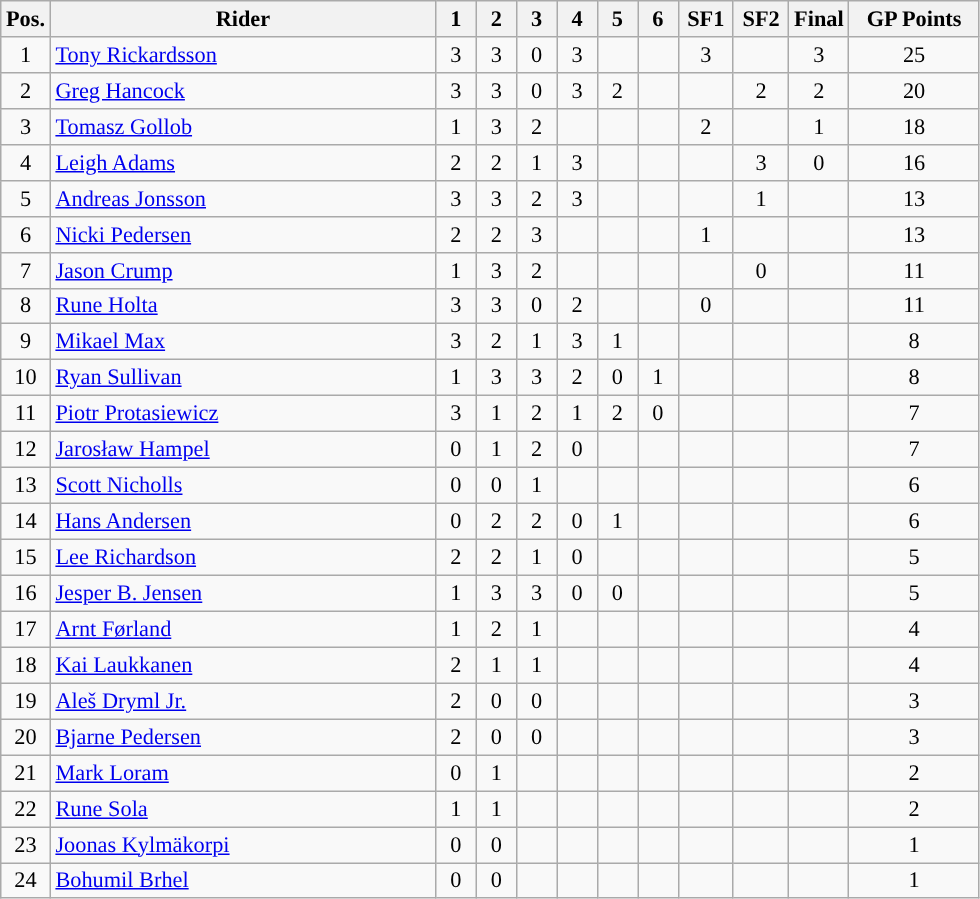<table class=wikitable style="font-size:93%;">
<tr>
<th width=25px>Pos.</th>
<th width=250px>Rider</th>
<th width=20px>1</th>
<th width=20px>2</th>
<th width=20px>3</th>
<th width=20px>4</th>
<th width=20px>5</th>
<th width=20px>6</th>
<th width=30px>SF1</th>
<th width=30px>SF2</th>
<th width=30px>Final</th>
<th width=80px>GP Points</th>
</tr>
<tr align=center style="background-color:">
<td>1</td>
<td align=left> <a href='#'>Tony Rickardsson</a></td>
<td>3</td>
<td>3</td>
<td>0</td>
<td>3</td>
<td></td>
<td></td>
<td>  3</td>
<td></td>
<td>3</td>
<td>25</td>
</tr>
<tr align=center style="background-color:">
<td>2</td>
<td align=left> <a href='#'>Greg Hancock</a></td>
<td>3</td>
<td>3</td>
<td>0</td>
<td>3</td>
<td>2</td>
<td></td>
<td></td>
<td>2</td>
<td>2</td>
<td>20</td>
</tr>
<tr align=center style="background-color:">
<td>3</td>
<td align=left> <a href='#'>Tomasz Gollob</a></td>
<td>1</td>
<td>3</td>
<td>2</td>
<td></td>
<td></td>
<td></td>
<td>2</td>
<td></td>
<td>1</td>
<td>18</td>
</tr>
<tr align=center>
<td>4</td>
<td align=left> <a href='#'>Leigh Adams</a></td>
<td>2</td>
<td>2</td>
<td>1</td>
<td>3</td>
<td></td>
<td></td>
<td></td>
<td>3</td>
<td>0</td>
<td>16</td>
</tr>
<tr align=center>
<td>5</td>
<td align=left> <a href='#'>Andreas Jonsson</a></td>
<td>3</td>
<td>3</td>
<td>2</td>
<td>3</td>
<td></td>
<td></td>
<td></td>
<td>1</td>
<td></td>
<td>13</td>
</tr>
<tr align=center>
<td>6</td>
<td align=left> <a href='#'>Nicki Pedersen</a></td>
<td>2</td>
<td>2</td>
<td>3</td>
<td></td>
<td></td>
<td></td>
<td>1</td>
<td></td>
<td></td>
<td>13</td>
</tr>
<tr align=center>
<td>7</td>
<td align=left> <a href='#'>Jason Crump</a></td>
<td>1</td>
<td>3</td>
<td>2</td>
<td></td>
<td></td>
<td></td>
<td></td>
<td>0</td>
<td></td>
<td>11</td>
</tr>
<tr align=center>
<td>8</td>
<td align=left> <a href='#'>Rune Holta</a></td>
<td>3</td>
<td>3</td>
<td>0</td>
<td>2</td>
<td></td>
<td></td>
<td>0</td>
<td></td>
<td></td>
<td>11</td>
</tr>
<tr align=center>
<td>9</td>
<td align=left> <a href='#'>Mikael Max</a></td>
<td>3</td>
<td>2</td>
<td>1</td>
<td>3</td>
<td>1</td>
<td></td>
<td></td>
<td></td>
<td></td>
<td>8</td>
</tr>
<tr align=center>
<td>10</td>
<td align=left> <a href='#'>Ryan Sullivan</a></td>
<td>1</td>
<td>3</td>
<td>3</td>
<td>2</td>
<td>0</td>
<td>1</td>
<td></td>
<td></td>
<td></td>
<td>8</td>
</tr>
<tr align=center>
<td>11</td>
<td align=left> <a href='#'>Piotr Protasiewicz</a></td>
<td>3</td>
<td>1</td>
<td>2</td>
<td>1</td>
<td>2</td>
<td>0</td>
<td></td>
<td></td>
<td></td>
<td>7</td>
</tr>
<tr align=center>
<td>12</td>
<td align=left> <a href='#'>Jarosław Hampel</a></td>
<td>0</td>
<td>1</td>
<td>2</td>
<td>0</td>
<td></td>
<td></td>
<td></td>
<td></td>
<td></td>
<td>7</td>
</tr>
<tr align=center>
<td>13</td>
<td align=left> <a href='#'>Scott Nicholls</a></td>
<td>0</td>
<td>0</td>
<td>1</td>
<td></td>
<td></td>
<td></td>
<td></td>
<td></td>
<td></td>
<td>6</td>
</tr>
<tr align=center>
<td>14</td>
<td align=left> <a href='#'>Hans Andersen</a></td>
<td>0</td>
<td>2</td>
<td>2</td>
<td>0</td>
<td>1</td>
<td></td>
<td></td>
<td></td>
<td></td>
<td>6</td>
</tr>
<tr align=center>
<td>15</td>
<td align=left> <a href='#'>Lee Richardson</a></td>
<td>2</td>
<td>2</td>
<td>1</td>
<td>0</td>
<td></td>
<td></td>
<td></td>
<td></td>
<td></td>
<td>5</td>
</tr>
<tr align=center>
<td>16</td>
<td align=left> <a href='#'>Jesper B. Jensen</a></td>
<td>1</td>
<td>3</td>
<td>3</td>
<td>0</td>
<td>0</td>
<td></td>
<td></td>
<td></td>
<td></td>
<td>5</td>
</tr>
<tr align=center>
<td>17</td>
<td align=left> <a href='#'>Arnt Førland</a></td>
<td>1</td>
<td>2</td>
<td>1</td>
<td></td>
<td></td>
<td></td>
<td></td>
<td></td>
<td></td>
<td>4</td>
</tr>
<tr align=center>
<td>18</td>
<td align=left> <a href='#'>Kai Laukkanen</a></td>
<td>2</td>
<td>1</td>
<td>1</td>
<td></td>
<td></td>
<td></td>
<td></td>
<td></td>
<td></td>
<td>4</td>
</tr>
<tr align=center>
<td>19</td>
<td align=left> <a href='#'>Aleš Dryml Jr.</a></td>
<td>2</td>
<td>0</td>
<td>0</td>
<td></td>
<td></td>
<td></td>
<td></td>
<td></td>
<td></td>
<td>3</td>
</tr>
<tr align=center>
<td>20</td>
<td align=left> <a href='#'>Bjarne Pedersen</a></td>
<td>2</td>
<td>0</td>
<td>0</td>
<td></td>
<td></td>
<td></td>
<td></td>
<td></td>
<td></td>
<td>3</td>
</tr>
<tr align=center>
<td>21</td>
<td align=left> <a href='#'>Mark Loram</a></td>
<td>0</td>
<td>1</td>
<td></td>
<td></td>
<td></td>
<td></td>
<td></td>
<td></td>
<td></td>
<td>2</td>
</tr>
<tr align=center>
<td>22</td>
<td align=left> <a href='#'>Rune Sola</a></td>
<td>1</td>
<td>1</td>
<td></td>
<td></td>
<td></td>
<td></td>
<td></td>
<td></td>
<td></td>
<td>2</td>
</tr>
<tr align=center>
<td>23</td>
<td align=left> <a href='#'>Joonas Kylmäkorpi</a></td>
<td>0</td>
<td>0</td>
<td></td>
<td></td>
<td></td>
<td></td>
<td></td>
<td></td>
<td></td>
<td>1</td>
</tr>
<tr align=center>
<td>24</td>
<td align=left> <a href='#'>Bohumil Brhel</a></td>
<td>0</td>
<td>0</td>
<td></td>
<td></td>
<td></td>
<td></td>
<td></td>
<td></td>
<td></td>
<td>1</td>
</tr>
</table>
